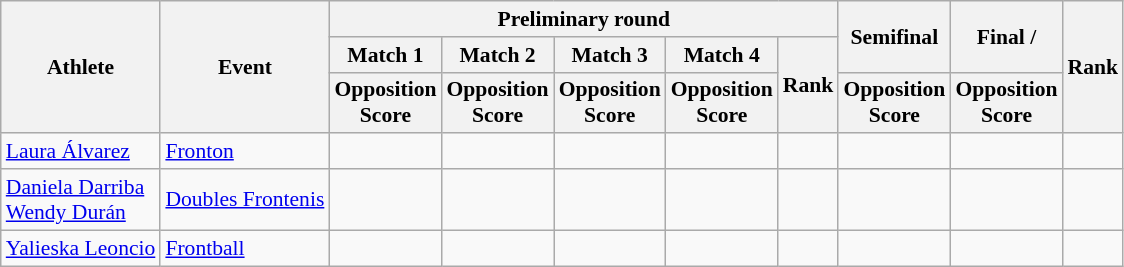<table class="wikitable" border="1" style="font-size:90%">
<tr>
<th rowspan=3>Athlete</th>
<th rowspan=3>Event</th>
<th colspan=5>Preliminary round</th>
<th rowspan=2>Semifinal</th>
<th rowspan=2>Final / </th>
<th rowspan=3>Rank</th>
</tr>
<tr>
<th>Match 1</th>
<th>Match 2</th>
<th>Match 3</th>
<th>Match 4</th>
<th rowspan=2>Rank</th>
</tr>
<tr>
<th>Opposition<br>Score</th>
<th>Opposition<br>Score</th>
<th>Opposition<br>Score</th>
<th>Opposition<br>Score</th>
<th>Opposition<br>Score</th>
<th>Opposition<br>Score</th>
</tr>
<tr align=center>
<td align=left><a href='#'>Laura Álvarez</a></td>
<td align=left><a href='#'>Fronton</a></td>
<td></td>
<td></td>
<td></td>
<td></td>
<td></td>
<td></td>
<td></td>
<td></td>
</tr>
<tr align=center>
<td align=left><a href='#'>Daniela Darriba</a><br><a href='#'>Wendy Durán</a></td>
<td align=left><a href='#'>Doubles Frontenis</a></td>
<td></td>
<td></td>
<td></td>
<td></td>
<td></td>
<td></td>
<td></td>
<td></td>
</tr>
<tr align=center>
<td align=left><a href='#'>Yalieska Leoncio</a></td>
<td align=left><a href='#'>Frontball</a></td>
<td></td>
<td></td>
<td></td>
<td></td>
<td></td>
<td></td>
<td></td>
<td></td>
</tr>
</table>
